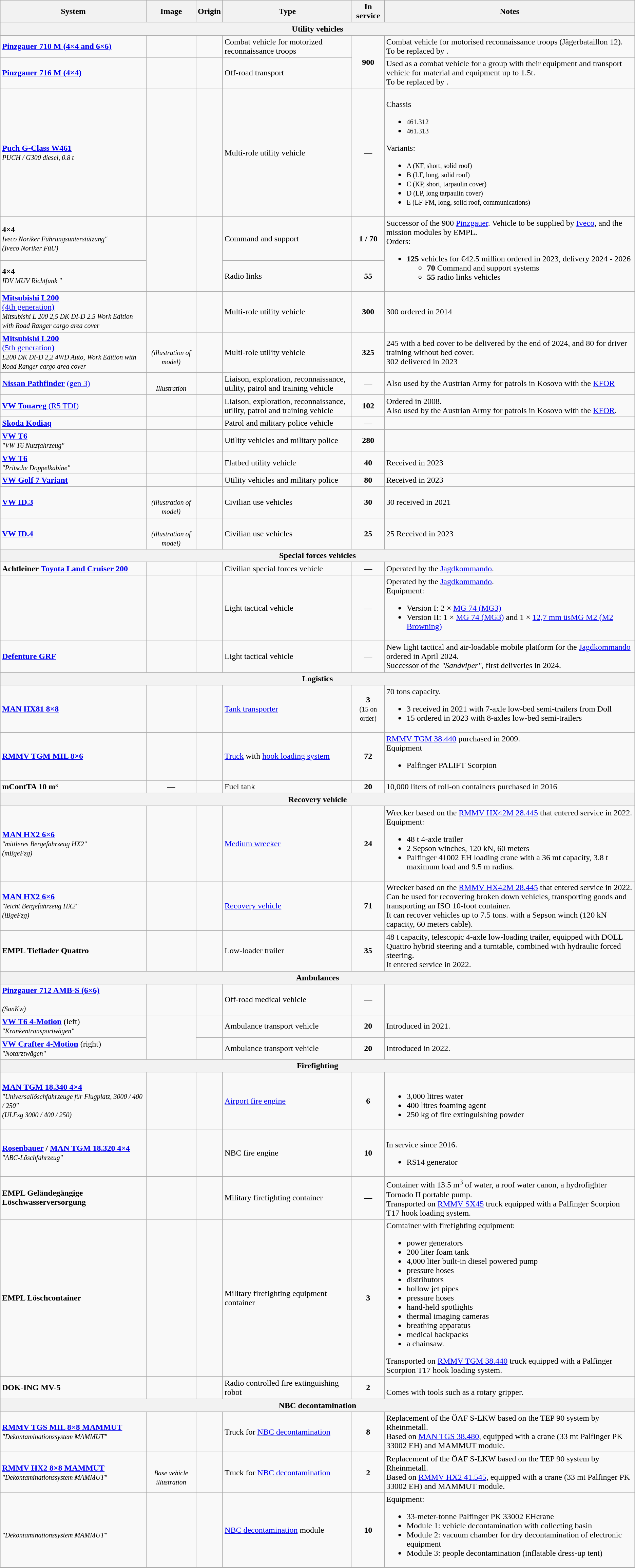<table class="wikitable">
<tr>
<th>System</th>
<th>Image</th>
<th>Origin</th>
<th>Type</th>
<th>In service</th>
<th>Notes</th>
</tr>
<tr>
<th colspan="6">Utility vehicles</th>
</tr>
<tr>
<td><strong><a href='#'>Pinzgauer 710 M (4×4 and 6×6)</a></strong></td>
<td style="text-align: center; "></td>
<td></td>
<td>Combat vehicle for motorized reconnaissance troops</td>
<td rowspan="2" style="text-align: center; "><strong>900</strong><br></td>
<td>Combat vehicle for motorised reconnaissance troops (Jägerbataillon 12).<br>To be replaced by .</td>
</tr>
<tr>
<td><strong><a href='#'>Pinzgauer 716 M (4×4)</a></strong></td>
<td style="text-align: center; "></td>
<td></td>
<td>Off-road transport</td>
<td>Used as a combat vehicle for a group with their equipment and transport vehicle for material and equipment up to 1.5t.<br>To be replaced by .</td>
</tr>
<tr>
<td><strong><a href='#'>Puch G-Class W461</a></strong><br><em><small>PUCH / G300 diesel, 0.8 t</small></em></td>
<td style="text-align: center; "></td>
<td><br></td>
<td>Multi-role utility vehicle</td>
<td style="text-align: center; ">—</td>
<td><br>Chassis<ul><li><small>461.312</small></li><li><small>461.313</small></li></ul>Variants:<ul><li><small>A (KF, short, solid roof)</small></li><li><small>B (LF, long, solid roof)</small></li><li><small>C (KP, short, tarpaulin cover)</small></li><li><small>D (LP, long tarpaulin cover)</small></li><li><small>E (LF-FM, long, solid roof, communications)</small></li></ul></td>
</tr>
<tr>
<td><strong> 4×4</strong><br><em><small>Iveco Noriker Führungsunterstützung"</small></em><br><em><small>(Iveco Noriker FüU)</small></em></td>
<td rowspan="2" style="text-align: center; "></td>
<td rowspan="2"><br></td>
<td>Command and support</td>
<td style="text-align: center; "><strong>1 / 70</strong></td>
<td rowspan="2">Successor of the 900 <a href='#'>Pinzgauer</a>. Vehicle to be supplied by <a href='#'>Iveco</a>, and the mission modules by EMPL.<br>Orders:<ul><li><strong>125</strong> vehicles for €42.5 million ordered in 2023, delivery 2024 - 2026<ul><li><strong>70</strong> Command and support systems</li><li><strong>55</strong> radio links vehicles</li></ul></li></ul></td>
</tr>
<tr>
<td><strong> 4×4</strong><br><em><small>IDV MUV Richtfunk "</small></em></td>
<td>Radio links</td>
<td style="text-align: center; "><strong>55</strong><br></td>
</tr>
<tr>
<td><a href='#'><strong>Mitsubishi L200</strong></a><br><a href='#'>(4th generation)</a><br><em><small>Mitsubishi L 200 2,5 DK DI-D 2.5 Work Edition with Road Ranger cargo area cover</small></em></td>
<td style="text-align: center; "><br></td>
<td></td>
<td>Multi-role utility vehicle</td>
<td style="text-align: center; "><strong>300</strong></td>
<td>300 ordered in 2014</td>
</tr>
<tr>
<td><strong><a href='#'>Mitsubishi L200</a></strong><br><a href='#'>(5th generation)</a><br><em><small>L200 DK DI-D 2,2 4WD Auto,</small></em> <em><small>Work Edition with Road Ranger cargo area cover</small></em></td>
<td style="text-align: center; "><br><small><em>(illustration of model)</em></small></td>
<td></td>
<td>Multi-role utility vehicle</td>
<td style="text-align: center; "><strong>325</strong></td>
<td>245 with a bed cover to be delivered by the end of 2024, and 80 for driver training without bed cover.<br>302 delivered in 2023</td>
</tr>
<tr>
<td><strong><a href='#'>Nissan Pathfinder</a></strong> <a href='#'>(gen 3)</a></td>
<td style="text-align: center; "><br><small><em>Illustration</em></small></td>
<td></td>
<td>Liaison, exploration, reconnaissance, utility, patrol and training vehicle</td>
<td style="text-align: center; ">—</td>
<td>Also used by the Austrian Army for patrols in Kosovo with the <a href='#'>KFOR</a></td>
</tr>
<tr>
<td><a href='#'><strong>VW Touareg</strong> (R5 TDI)</a></td>
<td style="text-align: center; "></td>
<td></td>
<td>Liaison, exploration, reconnaissance, utility, patrol and training vehicle</td>
<td style="text-align: center; "><strong>102</strong></td>
<td>Ordered in 2008.<br>Also used by the Austrian Army for patrols in Kosovo with the <a href='#'>KFOR</a>.</td>
</tr>
<tr>
<td><a href='#'><strong>Skoda Kodiaq</strong></a></td>
<td style="text-align: center; "></td>
<td></td>
<td>Patrol and military police vehicle</td>
<td style="text-align: center; ">—</td>
<td></td>
</tr>
<tr>
<td><a href='#'><strong>VW T6</strong></a><br><em><small>"VW T6 Nutzfahrzeug"</small></em></td>
<td style="text-align: center; "></td>
<td></td>
<td>Utility vehicles and military police</td>
<td style="text-align: center; "><strong>280</strong></td>
<td></td>
</tr>
<tr>
<td><a href='#'><strong>VW T6</strong></a><br><em><small>"Pritsche Doppelkabine"</small></em></td>
<td style="text-align: center; "></td>
<td></td>
<td>Flatbed utility vehicle</td>
<td style="text-align: center; "><strong>40</strong></td>
<td>Received in 2023</td>
</tr>
<tr>
<td><a href='#'><strong>VW Golf 7 Variant</strong></a></td>
<td style="text-align: center; "><br></td>
<td></td>
<td>Utility vehicles and military police</td>
<td style="text-align: center; "><strong>80</strong></td>
<td>Received in 2023</td>
</tr>
<tr>
<td><a href='#'><strong>VW ID.3</strong></a></td>
<td style="text-align: center; "><br><small><em>(illustration of model)</em></small></td>
<td></td>
<td>Civilian use vehicles</td>
<td style="text-align: center; "><strong>30</strong></td>
<td>30 received in 2021</td>
</tr>
<tr>
<td><strong><a href='#'>VW ID.4</a></strong></td>
<td style="text-align: center; "><br><small><em>(illustration of model)</em></small></td>
<td></td>
<td>Civilian use vehicles</td>
<td style="text-align: center; "><strong>25</strong></td>
<td>25 Received in 2023</td>
</tr>
<tr>
<th colspan="6">Special forces vehicles</th>
</tr>
<tr>
<td><strong>Achtleiner</strong> <strong><a href='#'>Toyota Land Cruiser 200</a></strong></td>
<td style="text-align: center; "></td>
<td><br></td>
<td>Civilian special forces vehicle</td>
<td style="text-align: center; ">—</td>
<td>Operated by the <a href='#'>Jagdkommando</a>.</td>
</tr>
<tr>
<td><strong></strong><br><em><small></small></em></td>
<td style="text-align: center; "></td>
<td><br></td>
<td>Light tactical vehicle</td>
<td style="text-align: center; ">—</td>
<td>Operated by the <a href='#'>Jagdkommando</a>.<br>Equipment:<ul><li>Version I: 2 × <a href='#'>MG 74 (MG3)</a></li><li>Version II: 1 × <a href='#'>MG 74 (MG3)</a> and 1 × <a href='#'>12,7 mm üsMG M2 (M2 Browning)</a></li></ul></td>
</tr>
<tr>
<td><a href='#'><strong>Defenture GRF</strong></a></td>
<td style="text-align: center; "></td>
<td></td>
<td>Light tactical vehicle</td>
<td style="text-align: center; ">—</td>
<td>New light tactical and air-loadable mobile platform for the <a href='#'>Jagdkommando</a> ordered in April 2024.<br>Successor of the <em>"Sandviper",</em> first deliveries in 2024.</td>
</tr>
<tr>
<th colspan="6">Logistics</th>
</tr>
<tr>
<td><a href='#'><strong>MAN HX81 8×8</strong></a></td>
<td style="text-align: center; "></td>
<td><br></td>
<td><a href='#'>Tank transporter</a></td>
<td style="text-align: center; "><strong>3</strong><br><small>(15 on order)</small></td>
<td>70 tons capacity.<br><ul><li>3 received in 2021 with 7-axle low-bed semi-trailers from Doll</li><li>15 ordered in 2023 with 8-axles low-bed semi-trailers</li></ul></td>
</tr>
<tr>
<td><a href='#'><strong>RMMV TGM MIL 8×6</strong></a></td>
<td style="text-align: center; "><br></td>
<td><br></td>
<td><a href='#'>Truck</a> with <a href='#'>hook loading system</a></td>
<td style="text-align: center; "><strong>72</strong></td>
<td><a href='#'>RMMV TGM 38.440</a> purchased in 2009.<br>Equipment<ul><li>Palfinger PALIFT Scorpion</li></ul></td>
</tr>
<tr>
<td><strong>mContTA 10 m³</strong></td>
<td style="text-align: center; ">—</td>
<td></td>
<td>Fuel tank</td>
<td style="text-align: center; "><strong>20</strong></td>
<td>10,000 liters of roll-on containers purchased in 2016</td>
</tr>
<tr>
<th colspan="6">Recovery vehicle</th>
</tr>
<tr>
<td><a href='#'><strong>MAN HX2 6×6</strong></a><br><em><small>"mittleres Bergefahrzeug HX2"</small></em><br><em><small>(mBgeFzg)</small></em></td>
<td style="text-align: center; "></td>
<td><br></td>
<td><a href='#'>Medium wrecker</a></td>
<td style="text-align: center; "><strong>24</strong></td>
<td>Wrecker based on the <a href='#'>RMMV HX42M 28.445</a> that entered service in 2022.<br>Equipment:<ul><li>48 t 4-axle trailer</li><li>2 Sepson winches, 120 kN, 60 meters</li><li>Palfinger 41002 EH loading crane with a 36 mt capacity, 3.8 t maximum load and 9.5 m radius.</li></ul></td>
</tr>
<tr>
<td><a href='#'><strong>MAN HX2 6×6</strong></a><br><em><small>"leicht Bergefahrzeug HX2"</small></em><br><em><small>(lBgeFzg)</small></em></td>
<td style="text-align: center;"></td>
<td><br></td>
<td><a href='#'>Recovery vehicle</a></td>
<td style="text-align: center; "><strong>71</strong></td>
<td>Wrecker based on the <a href='#'>RMMV HX42M 28.445</a> that entered service in 2022.<br>Can be used for recovering broken down vehicles, transporting goods and transporting an ISO 10-foot container.<br>It can recover vehicles up to 7.5 tons. with a Sepson winch (120 kN capacity, 60 meters cable).</td>
</tr>
<tr>
<td><strong>EMPL Tieflader Quattro</strong></td>
<td style="text-align: center; "></td>
<td><br></td>
<td>Low-loader trailer</td>
<td style="text-align: center; "><strong>35</strong></td>
<td>48 t capacity, telescopic 4-axle low-loading trailer, equipped with DOLL Quattro hybrid steering and a turntable, combined with hydraulic forced steering.<br>It entered service in 2022.</td>
</tr>
<tr>
<th colspan="6">Ambulances</th>
</tr>
<tr>
<td><strong><a href='#'>Pinzgauer 712 AMB-S (6×6)</a></strong><br><em><small></small></em><br><em><small>(SanKw)</small></em></td>
<td style="text-align: center; "></td>
<td></td>
<td>Off-road medical vehicle</td>
<td style="text-align: center; ">—</td>
<td></td>
</tr>
<tr>
<td><strong><a href='#'>VW T6 4-Motion</a></strong> (left)<br><em><small>"Krankentransportwägen"</small></em></td>
<td rowspan="2" style="text-align: center; "></td>
<td></td>
<td>Ambulance transport vehicle</td>
<td style="text-align: center; "><strong>20</strong></td>
<td>Introduced in 2021.</td>
</tr>
<tr>
<td><strong><a href='#'>VW Crafter 4-Motion</a></strong> (right)<br><small><em>"Notarztwägen"</em></small></td>
<td></td>
<td>Ambulance transport vehicle</td>
<td style="text-align: center; "><strong>20</strong></td>
<td>Introduced in 2022.</td>
</tr>
<tr>
<th colspan="6">Firefighting</th>
</tr>
<tr>
<td><strong><a href='#'>MAN TGM 18.340 4×4</a></strong><br><small><em>"Universallöschfahrzeuge für Flugplatz, 3000 / 400 / 250"</em></small><br><small><em>(ULFzg 3000 / 400 / 250)</em></small></td>
<td style="text-align: center; "><br></td>
<td><br></td>
<td><a href='#'>Airport fire engine</a></td>
<td style="text-align: center; "><strong>6</strong></td>
<td><br><ul><li>3,000 litres water</li><li>400 litres foaming agent</li><li>250 kg of fire extinguishing powder</li></ul></td>
</tr>
<tr>
<td><strong><a href='#'>Rosenbauer</a> / <a href='#'>MAN TGM 18.320 4×4</a></strong><br><small><em>"ABC-Löschfahrzeug"</em></small></td>
<td style="text-align: center; "></td>
<td><br></td>
<td>NBC fire engine</td>
<td style="text-align: center; "><strong>10</strong></td>
<td><br>In service since 2016.<ul><li>RS14 generator</li></ul></td>
</tr>
<tr>
<td><strong>EMPL Geländegängige Löschwasserversorgung</strong></td>
<td style="text-align: center; "></td>
<td></td>
<td>Military firefighting container</td>
<td style="text-align: center; ">—</td>
<td>Container with 13.5 m<sup>3</sup> of water, a roof water canon, a hydrofighter Tornado II portable pump.<br>Transported on <a href='#'>RMMV SX45</a> truck equipped with a Palfinger Scorpion T17 hook loading system.</td>
</tr>
<tr>
<td><strong>EMPL Löschcontainer</strong></td>
<td style="text-align: center; "></td>
<td></td>
<td>Military firefighting equipment container</td>
<td style="text-align: center; "><strong>3</strong></td>
<td>Comtainer with firefighting equipment:<br><ul><li>power generators</li><li>200 liter foam tank</li><li>4,000 liter built-in diesel powered pump</li><li>pressure hoses</li><li>distributors</li><li>hollow jet pipes</li><li>pressure hoses</li><li>hand-held spotlights</li><li>thermal imaging cameras</li><li>breathing apparatus</li><li>medical backpacks</li><li>a chainsaw.</li></ul>Transported on <a href='#'>RMMV TGM 38.440</a> truck equipped with a Palfinger Scorpion T17 hook loading system.</td>
</tr>
<tr>
<td><strong>DOK-ING MV-5</strong></td>
<td style="text-align: center; "></td>
<td></td>
<td>Radio controlled fire extinguishing robot</td>
<td style="text-align: center; "><strong>2</strong></td>
<td><br>Comes with tools such as a rotary gripper.</td>
</tr>
<tr>
<th colspan="6">NBC decontamination</th>
</tr>
<tr>
<td><a href='#'><strong>RMMV TGS MIL 8×8 MAMMUT</strong></a><br><em><small>"Dekontaminationssystem MAMMUT"</small></em></td>
<td style="text-align: center; "></td>
<td></td>
<td>Truck for <a href='#'>NBC decontamination</a></td>
<td style="text-align: center; "><strong>8</strong></td>
<td>Replacement of the ÖAF S-LKW based on the TEP 90 system by Rheinmetall.<br>Based on <a href='#'>MAN TGS 38.480</a>, equipped with a crane (33 mt Palfinger PK 33002 EH) and MAMMUT module.</td>
</tr>
<tr>
<td><a href='#'><strong>RMMV HX2 8×8 MAMMUT</strong></a><br><em><small>"Dekontaminationssystem MAMMUT"</small></em></td>
<td style="text-align: center; "><br><em><small>Base vehicle illustration</small></em></td>
<td></td>
<td>Truck for <a href='#'>NBC decontamination</a></td>
<td style="text-align: center; "><strong>2</strong></td>
<td>Replacement of the ÖAF S-LKW based on the TEP 90 system by Rheinmetall.<br>Based on <a href='#'>RMMV HX2 41.545</a>, equipped with a crane (33 mt Palfinger PK 33002 EH) and MAMMUT module.</td>
</tr>
<tr>
<td><strong></strong><br><em><small>"Dekontaminationssystem MAMMUT"</small></em></td>
<td style="text-align: center; "></td>
<td></td>
<td><a href='#'>NBC decontamination</a> module</td>
<td style="text-align: center; "><strong>10</strong></td>
<td>Equipment:<br><ul><li>33-meter-tonne Palfinger PK 33002 EHcrane</li><li>Module 1: vehicle decontamination with collecting basin</li><li>Module 2: vacuum chamber for dry decontamination of electronic equipment</li><li>Module 3: people decontamination (inflatable dress-up tent)</li></ul></td>
</tr>
</table>
